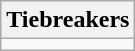<table class="wikitable collapsible collapsed">
<tr>
<th>Tiebreakers</th>
</tr>
<tr>
<td></td>
</tr>
</table>
